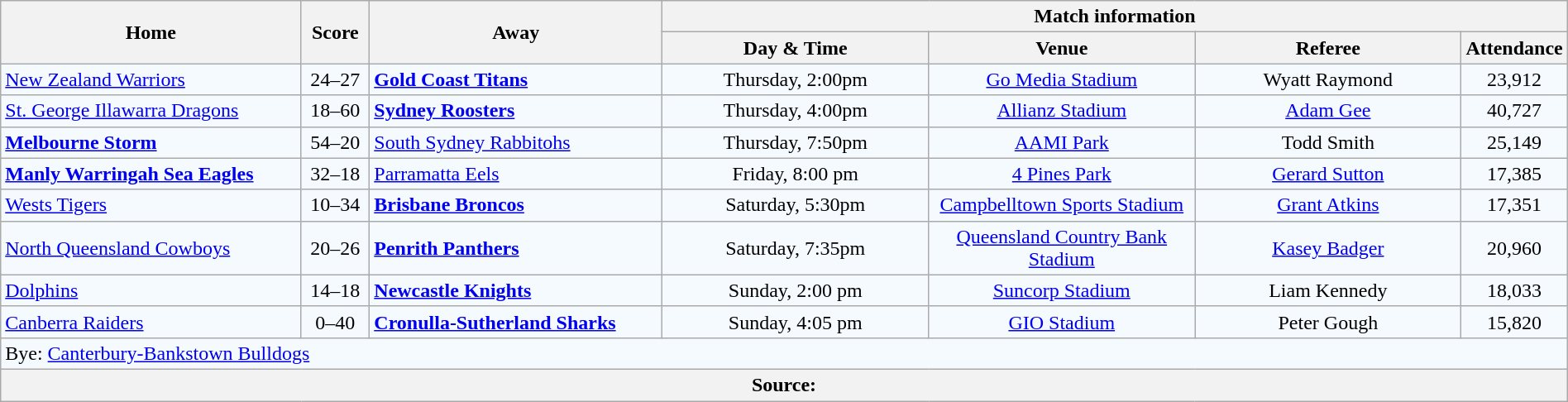<table class="wikitable" style="border-collapse:collapse; text-align:center; width:100%;">
<tr style="text-align:center; background:#f5faff;"  style="background:#c1d8ff;">
<th rowspan="2">Home</th>
<th rowspan="2">Score</th>
<th rowspan="2">Away</th>
<th colspan="4">Match information</th>
</tr>
<tr>
<th width="17%">Day & Time</th>
<th width="17%">Venue</th>
<th width="17%">Referee</th>
<th width="5%">Attendance</th>
</tr>
<tr style="text-align:center; background:#f5faff;">
<td align="left"> <a href='#'>New Zealand Warriors</a></td>
<td>24–27</td>
<td align="left"><strong> <a href='#'>Gold Coast Titans</a></strong></td>
<td>Thursday, 2:00pm</td>
<td><a href='#'>Go Media Stadium</a></td>
<td>Wyatt Raymond</td>
<td>23,912</td>
</tr>
<tr style="text-align:center; background:#f5faff;">
<td align="left"> <a href='#'>St. George Illawarra Dragons</a></td>
<td>18–60</td>
<td align="left"><strong> <a href='#'>Sydney Roosters</a></strong></td>
<td>Thursday, 4:00pm</td>
<td><a href='#'>Allianz Stadium</a></td>
<td><a href='#'>Adam Gee</a></td>
<td>40,727</td>
</tr>
<tr style="text-align:center; background:#f5faff;">
<td align="left"><strong> <a href='#'>Melbourne Storm</a></strong></td>
<td>54–20</td>
<td align="left"> <a href='#'>South Sydney Rabbitohs</a></td>
<td>Thursday, 7:50pm</td>
<td><a href='#'>AAMI Park</a></td>
<td>Todd Smith</td>
<td>25,149</td>
</tr>
<tr style="text-align:center; background:#f5faff;">
<td align="left"><strong> <a href='#'>Manly Warringah Sea Eagles</a></strong></td>
<td>32–18</td>
<td align="left"> <a href='#'>Parramatta Eels</a></td>
<td>Friday, 8:00 pm</td>
<td><a href='#'>4 Pines Park</a></td>
<td><a href='#'>Gerard Sutton</a></td>
<td>17,385</td>
</tr>
<tr style="text-align:center; background:#f5faff;">
<td align="left"> <a href='#'>Wests Tigers</a></td>
<td>10–34</td>
<td align="left"><strong> <a href='#'>Brisbane Broncos</a></strong></td>
<td>Saturday, 5:30pm</td>
<td><a href='#'>Campbelltown Sports Stadium</a></td>
<td><a href='#'>Grant Atkins</a></td>
<td>17,351</td>
</tr>
<tr style="text-align:center; background:#f5faff;">
<td align="left"> <a href='#'>North Queensland Cowboys</a></td>
<td>20–26</td>
<td align="left"><strong> <a href='#'>Penrith Panthers</a></strong></td>
<td>Saturday, 7:35pm</td>
<td><a href='#'>Queensland Country Bank Stadium</a></td>
<td><a href='#'>Kasey Badger</a></td>
<td>20,960</td>
</tr>
<tr style="text-align:center; background:#f5faff;">
<td align="left"> <a href='#'>Dolphins</a></td>
<td>14–18</td>
<td align="left"><strong> <a href='#'>Newcastle Knights</a></strong></td>
<td>Sunday, 2:00 pm</td>
<td><a href='#'>Suncorp Stadium</a></td>
<td>Liam Kennedy</td>
<td>18,033</td>
</tr>
<tr style="text-align:center; background:#f5faff;">
<td align="left"> <a href='#'>Canberra Raiders</a></td>
<td>0–40</td>
<td align="left"><strong> <a href='#'>Cronulla-Sutherland Sharks</a></strong></td>
<td>Sunday, 4:05 pm</td>
<td><a href='#'>GIO Stadium</a></td>
<td>Peter Gough</td>
<td>15,820</td>
</tr>
<tr style="text-align:center; background:#f5faff;">
<td colspan="7" align="left">Bye:  <a href='#'>Canterbury-Bankstown Bulldogs</a></td>
</tr>
<tr>
<th colspan="7" align="left">Source:</th>
</tr>
</table>
